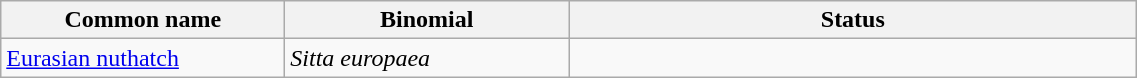<table width=60% class="wikitable">
<tr>
<th width=15%>Common name</th>
<th width=15%>Binomial</th>
<th width=30%>Status</th>
</tr>
<tr>
<td><a href='#'>Eurasian nuthatch</a></td>
<td><em>Sitta europaea</em></td>
<td></td>
</tr>
</table>
